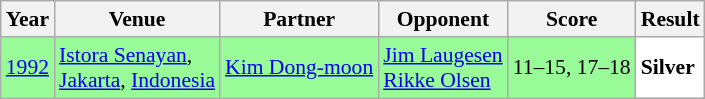<table class="sortable wikitable" style="font-size: 90%;">
<tr>
<th>Year</th>
<th>Venue</th>
<th>Partner</th>
<th>Opponent</th>
<th>Score</th>
<th>Result</th>
</tr>
<tr style="background:#98FB98">
<td align="center"><a href='#'>1992</a></td>
<td align="left"><a href='#'>Istora Senayan</a>,<br><a href='#'>Jakarta</a>, <a href='#'>Indonesia</a></td>
<td align="left"> <a href='#'>Kim Dong-moon</a></td>
<td align="left"> <a href='#'>Jim Laugesen</a> <br>  <a href='#'>Rikke Olsen</a></td>
<td align="left">11–15, 17–18</td>
<td style="text-align:left; background:white"> <strong>Silver</strong></td>
</tr>
</table>
